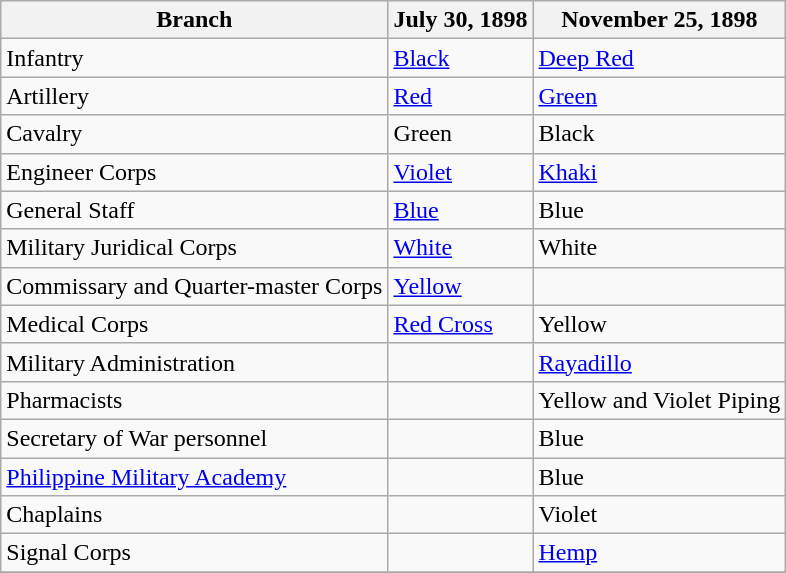<table class="wikitable">
<tr>
<th>Branch</th>
<th>July 30, 1898</th>
<th>November 25, 1898</th>
</tr>
<tr ---->
<td>Infantry</td>
<td><a href='#'>Black</a></td>
<td><a href='#'>Deep Red</a></td>
</tr>
<tr ---->
<td>Artillery</td>
<td><a href='#'>Red</a></td>
<td><a href='#'>Green</a></td>
</tr>
<tr ---->
<td>Cavalry</td>
<td>Green</td>
<td>Black</td>
</tr>
<tr ---->
<td>Engineer Corps</td>
<td><a href='#'>Violet</a></td>
<td><a href='#'>Khaki</a></td>
</tr>
<tr ---->
<td>General Staff</td>
<td><a href='#'>Blue</a></td>
<td>Blue</td>
</tr>
<tr ---->
<td>Military Juridical Corps</td>
<td><a href='#'>White</a></td>
<td>White</td>
</tr>
<tr ---->
<td>Commissary and Quarter-master Corps</td>
<td><a href='#'>Yellow</a></td>
<td></td>
</tr>
<tr ---->
<td>Medical Corps</td>
<td><a href='#'>Red Cross</a></td>
<td>Yellow</td>
</tr>
<tr ---->
<td>Military Administration</td>
<td></td>
<td><a href='#'>Rayadillo</a></td>
</tr>
<tr ---->
<td>Pharmacists</td>
<td></td>
<td>Yellow and Violet Piping</td>
</tr>
<tr ---->
<td>Secretary of War personnel</td>
<td></td>
<td>Blue</td>
</tr>
<tr ---->
<td><a href='#'>Philippine Military Academy</a></td>
<td></td>
<td>Blue</td>
</tr>
<tr ---->
<td>Chaplains</td>
<td></td>
<td>Violet</td>
</tr>
<tr ---->
<td>Signal Corps</td>
<td></td>
<td><a href='#'>Hemp</a></td>
</tr>
<tr ---->
</tr>
</table>
